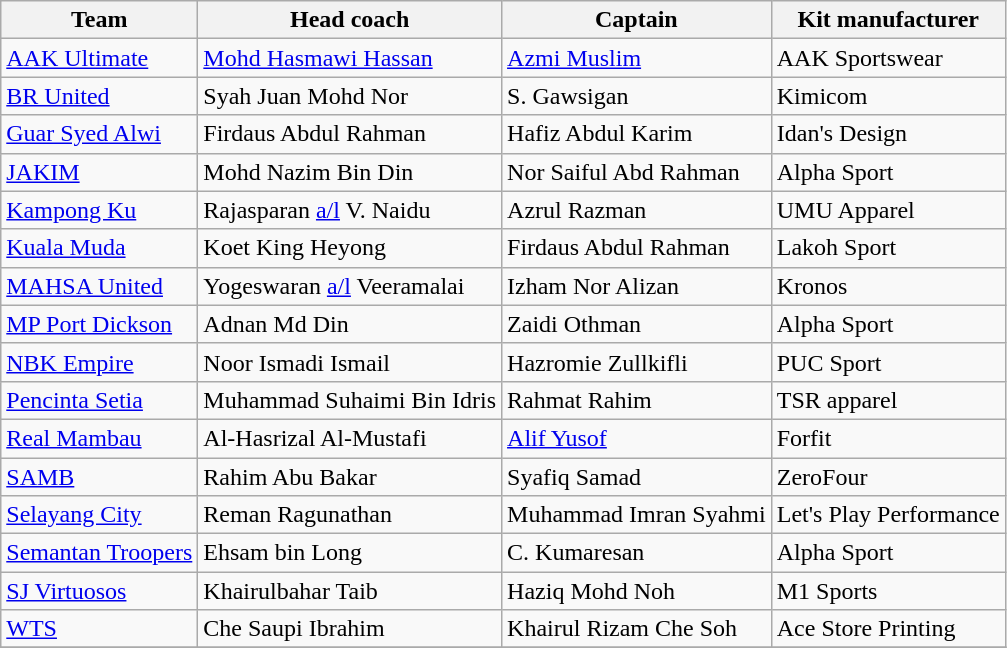<table class="wikitable sortable">
<tr>
<th>Team</th>
<th>Head coach</th>
<th>Captain</th>
<th>Kit manufacturer</th>
</tr>
<tr>
<td><a href='#'>AAK Ultimate</a></td>
<td> <a href='#'>Mohd Hasmawi Hassan</a></td>
<td> <a href='#'>Azmi Muslim</a></td>
<td>AAK Sportswear</td>
</tr>
<tr>
<td><a href='#'>BR United</a></td>
<td> Syah Juan Mohd Nor</td>
<td> S. Gawsigan</td>
<td>Kimicom</td>
</tr>
<tr>
<td><a href='#'>Guar Syed Alwi</a></td>
<td> Firdaus Abdul Rahman</td>
<td> Hafiz Abdul Karim</td>
<td>Idan's Design</td>
</tr>
<tr>
<td><a href='#'>JAKIM</a></td>
<td> Mohd Nazim Bin Din</td>
<td> Nor Saiful Abd Rahman</td>
<td>Alpha Sport</td>
</tr>
<tr>
<td><a href='#'>Kampong Ku</a></td>
<td> Rajasparan <a href='#'>a/l</a> V. Naidu</td>
<td> Azrul Razman</td>
<td>UMU Apparel</td>
</tr>
<tr>
<td><a href='#'>Kuala Muda</a></td>
<td> Koet King Heyong</td>
<td> Firdaus Abdul Rahman</td>
<td>Lakoh Sport</td>
</tr>
<tr>
<td><a href='#'>MAHSA United</a></td>
<td> Yogeswaran <a href='#'>a/l</a> Veeramalai</td>
<td> Izham Nor Alizan</td>
<td>Kronos</td>
</tr>
<tr>
<td><a href='#'>MP Port Dickson</a></td>
<td> Adnan Md Din</td>
<td> Zaidi Othman</td>
<td>Alpha Sport</td>
</tr>
<tr>
<td><a href='#'>NBK Empire</a></td>
<td> Noor Ismadi Ismail</td>
<td> Hazromie Zullkifli</td>
<td>PUC Sport</td>
</tr>
<tr>
<td><a href='#'>Pencinta Setia</a></td>
<td> Muhammad Suhaimi Bin Idris</td>
<td> Rahmat Rahim</td>
<td>TSR apparel</td>
</tr>
<tr>
<td><a href='#'>Real Mambau</a></td>
<td> Al-Hasrizal Al-Mustafi</td>
<td> <a href='#'>Alif Yusof</a></td>
<td>Forfit</td>
</tr>
<tr>
<td><a href='#'>SAMB</a></td>
<td> Rahim Abu Bakar</td>
<td> Syafiq Samad</td>
<td>ZeroFour</td>
</tr>
<tr>
<td><a href='#'>Selayang City</a></td>
<td> Reman Ragunathan</td>
<td> Muhammad Imran Syahmi</td>
<td>Let's Play Performance</td>
</tr>
<tr>
<td><a href='#'>Semantan Troopers</a></td>
<td> Ehsam bin Long</td>
<td> C. Kumaresan</td>
<td>Alpha Sport</td>
</tr>
<tr>
<td><a href='#'>SJ Virtuosos</a></td>
<td> Khairulbahar Taib</td>
<td> Haziq Mohd Noh</td>
<td>M1 Sports</td>
</tr>
<tr>
<td><a href='#'>WTS</a></td>
<td> Che Saupi Ibrahim</td>
<td> Khairul Rizam Che Soh</td>
<td>Ace Store Printing</td>
</tr>
<tr>
</tr>
</table>
